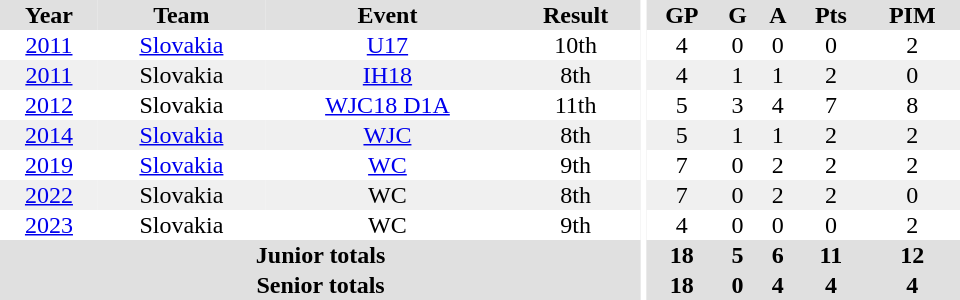<table border="0" cellpadding="1" cellspacing="0" ID="Table3" style="text-align:center; width:40em">
<tr ALIGN="center" bgcolor="#e0e0e0">
<th>Year</th>
<th>Team</th>
<th>Event</th>
<th>Result</th>
<th rowspan="99" bgcolor="#ffffff"></th>
<th>GP</th>
<th>G</th>
<th>A</th>
<th>Pts</th>
<th>PIM</th>
</tr>
<tr>
<td><a href='#'>2011</a></td>
<td><a href='#'>Slovakia</a></td>
<td><a href='#'>U17</a></td>
<td>10th</td>
<td>4</td>
<td>0</td>
<td>0</td>
<td>0</td>
<td>2</td>
</tr>
<tr bgcolor="#f0f0f0">
<td><a href='#'>2011</a></td>
<td>Slovakia</td>
<td><a href='#'>IH18</a></td>
<td>8th</td>
<td>4</td>
<td>1</td>
<td>1</td>
<td>2</td>
<td>0</td>
</tr>
<tr>
<td><a href='#'>2012</a></td>
<td>Slovakia</td>
<td><a href='#'>WJC18 D1A</a></td>
<td>11th</td>
<td>5</td>
<td>3</td>
<td>4</td>
<td>7</td>
<td>8</td>
</tr>
<tr bgcolor="#f0f0f0">
<td><a href='#'>2014</a></td>
<td><a href='#'>Slovakia</a></td>
<td><a href='#'>WJC</a></td>
<td>8th</td>
<td>5</td>
<td>1</td>
<td>1</td>
<td>2</td>
<td>2</td>
</tr>
<tr>
<td><a href='#'>2019</a></td>
<td><a href='#'>Slovakia</a></td>
<td><a href='#'>WC</a></td>
<td>9th</td>
<td>7</td>
<td>0</td>
<td>2</td>
<td>2</td>
<td>2</td>
</tr>
<tr bgcolor="#f0f0f0">
<td><a href='#'>2022</a></td>
<td>Slovakia</td>
<td>WC</td>
<td>8th</td>
<td>7</td>
<td>0</td>
<td>2</td>
<td>2</td>
<td>0</td>
</tr>
<tr>
<td><a href='#'>2023</a></td>
<td>Slovakia</td>
<td>WC</td>
<td>9th</td>
<td>4</td>
<td>0</td>
<td>0</td>
<td>0</td>
<td>2</td>
</tr>
<tr bgcolor="#e0e0e0">
<th colspan="4">Junior totals</th>
<th>18</th>
<th>5</th>
<th>6</th>
<th>11</th>
<th>12</th>
</tr>
<tr bgcolor="#e0e0e0">
<th colspan="4">Senior totals</th>
<th>18</th>
<th>0</th>
<th>4</th>
<th>4</th>
<th>4</th>
</tr>
</table>
